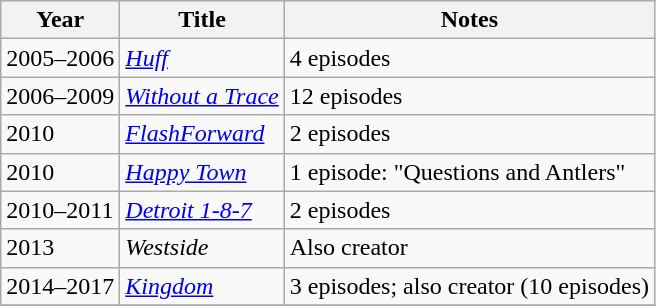<table class="wikitable sortable">
<tr>
<th>Year</th>
<th>Title</th>
<th class="unsortable">Notes</th>
</tr>
<tr>
<td>2005–2006</td>
<td><em><a href='#'>Huff</a></em></td>
<td>4 episodes</td>
</tr>
<tr>
<td>2006–2009</td>
<td><em><a href='#'>Without a Trace</a></em></td>
<td>12 episodes</td>
</tr>
<tr>
<td>2010</td>
<td><em><a href='#'>FlashForward</a></em></td>
<td>2 episodes</td>
</tr>
<tr>
<td>2010</td>
<td><em><a href='#'>Happy Town</a></em></td>
<td>1 episode: "Questions and Antlers"</td>
</tr>
<tr>
<td>2010–2011</td>
<td><em><a href='#'>Detroit 1-8-7</a></em></td>
<td>2 episodes</td>
</tr>
<tr>
<td>2013</td>
<td><em>Westside</em></td>
<td>Also creator</td>
</tr>
<tr>
<td>2014–2017</td>
<td><em><a href='#'>Kingdom</a></em></td>
<td>3 episodes; also creator (10 episodes)</td>
</tr>
<tr>
</tr>
</table>
